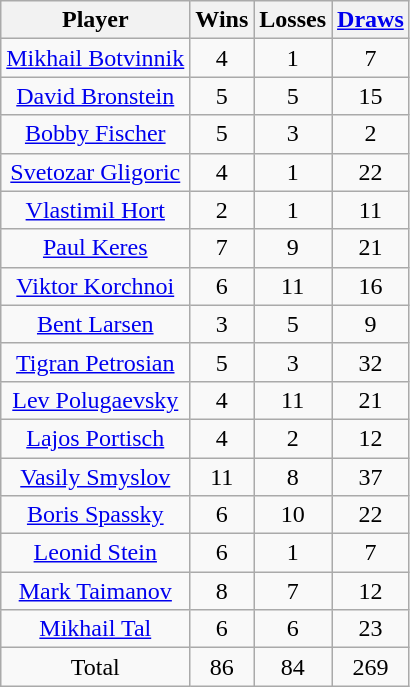<table class="wikitable" style="text-align:center;">
<tr>
<th>Player</th>
<th>Wins</th>
<th>Losses</th>
<th><a href='#'>Draws</a></th>
</tr>
<tr>
<td><a href='#'>Mikhail Botvinnik</a></td>
<td>4</td>
<td>1</td>
<td>7</td>
</tr>
<tr>
<td><a href='#'>David Bronstein</a></td>
<td>5</td>
<td>5</td>
<td>15</td>
</tr>
<tr>
<td><a href='#'>Bobby Fischer</a></td>
<td>5</td>
<td>3</td>
<td>2</td>
</tr>
<tr>
<td><a href='#'>Svetozar Gligoric</a></td>
<td>4</td>
<td>1</td>
<td>22</td>
</tr>
<tr>
<td><a href='#'>Vlastimil Hort</a></td>
<td>2</td>
<td>1</td>
<td>11</td>
</tr>
<tr>
<td><a href='#'>Paul Keres</a></td>
<td>7</td>
<td>9</td>
<td>21</td>
</tr>
<tr>
<td><a href='#'>Viktor Korchnoi</a></td>
<td>6</td>
<td>11</td>
<td>16</td>
</tr>
<tr>
<td><a href='#'>Bent Larsen</a></td>
<td>3</td>
<td>5</td>
<td>9</td>
</tr>
<tr>
<td><a href='#'>Tigran Petrosian</a></td>
<td>5</td>
<td>3</td>
<td>32</td>
</tr>
<tr>
<td><a href='#'>Lev Polugaevsky</a></td>
<td>4</td>
<td>11</td>
<td>21</td>
</tr>
<tr>
<td><a href='#'>Lajos Portisch</a></td>
<td>4</td>
<td>2</td>
<td>12</td>
</tr>
<tr>
<td><a href='#'>Vasily Smyslov</a></td>
<td>11</td>
<td>8</td>
<td>37</td>
</tr>
<tr>
<td><a href='#'>Boris Spassky</a></td>
<td>6</td>
<td>10</td>
<td>22</td>
</tr>
<tr>
<td><a href='#'>Leonid Stein</a></td>
<td>6</td>
<td>1</td>
<td>7</td>
</tr>
<tr>
<td><a href='#'>Mark Taimanov</a></td>
<td>8</td>
<td>7</td>
<td>12</td>
</tr>
<tr>
<td><a href='#'>Mikhail Tal</a></td>
<td>6</td>
<td>6</td>
<td>23</td>
</tr>
<tr>
<td>Total</td>
<td>86</td>
<td>84</td>
<td>269</td>
</tr>
</table>
